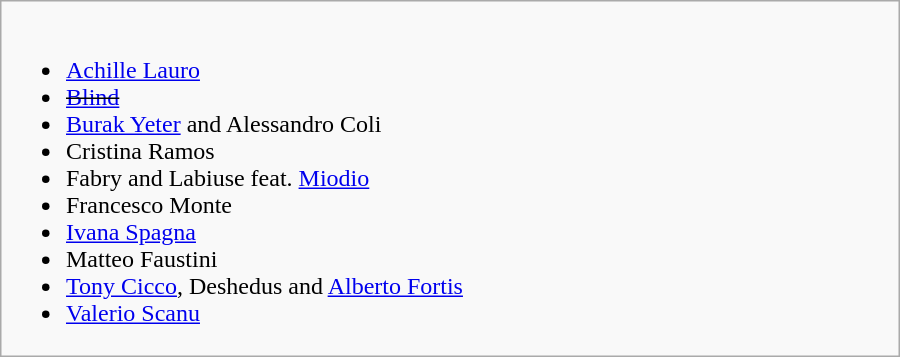<table class="wikitable collapsible" style="margin: 1em auto 1em auto">
<tr>
<td style="width:37em"><br><ul><li><a href='#'>Achille Lauro</a></li><li><s><a href='#'>Blind</a></s></li><li><a href='#'>Burak Yeter</a> and Alessandro Coli</li><li>Cristina Ramos</li><li>Fabry and Labiuse feat. <a href='#'>Miodio</a></li><li>Francesco Monte</li><li><a href='#'>Ivana Spagna</a></li><li>Matteo Faustini</li><li><a href='#'>Tony Cicco</a>, Deshedus and <a href='#'>Alberto Fortis</a></li><li><a href='#'>Valerio Scanu</a></li></ul></td>
</tr>
</table>
